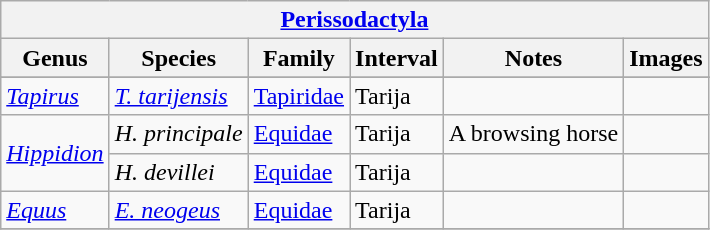<table class="wikitable">
<tr>
<th colspan="6"><a href='#'>Perissodactyla</a></th>
</tr>
<tr>
<th>Genus</th>
<th>Species</th>
<th>Family</th>
<th>Interval</th>
<th>Notes</th>
<th>Images</th>
</tr>
<tr>
</tr>
<tr>
<td><em><a href='#'>Tapirus</a></em></td>
<td><em><a href='#'>T. tarijensis</a></em></td>
<td><a href='#'>Tapiridae</a></td>
<td>Tarija</td>
<td></td>
<td></td>
</tr>
<tr>
<td rowspan=2><em><a href='#'>Hippidion</a></em></td>
<td><em>H. principale</em></td>
<td><a href='#'>Equidae</a></td>
<td>Tarija </td>
<td>A browsing horse</td>
<td></td>
</tr>
<tr>
<td><em>H. devillei</em></td>
<td><a href='#'>Equidae</a></td>
<td>Tarija </td>
<td></td>
<td></td>
</tr>
<tr>
<td><em><a href='#'>Equus</a></em></td>
<td><em><a href='#'>E. neogeus</a></em></td>
<td><a href='#'>Equidae</a></td>
<td>Tarija </td>
<td></td>
<td></td>
</tr>
<tr>
</tr>
</table>
